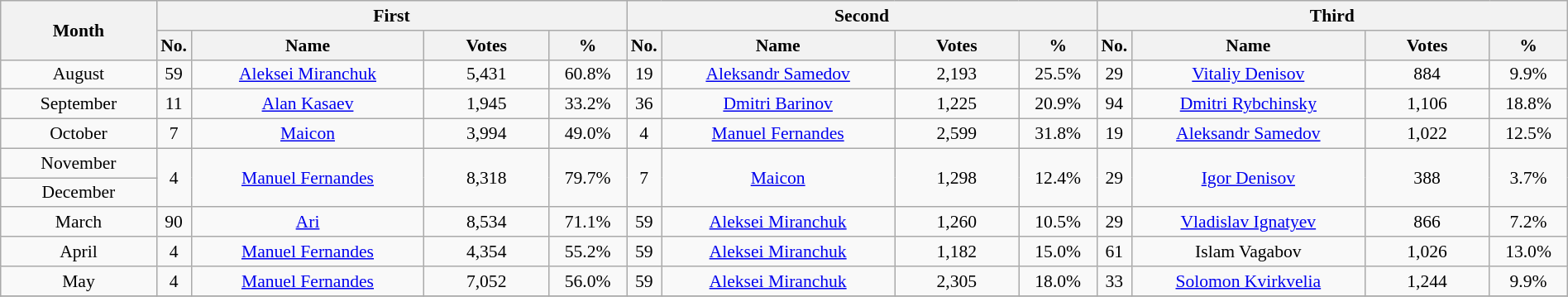<table class="wikitable" style="text-align:center; font-size:90%; width:100%;">
<tr>
<th rowspan="2" width="10%" style=text-align:center;"><strong>Month</strong></th>
<th colspan="4" style=text-align:center;"><strong>First</strong></th>
<th colspan="4" style=text-align:center;"><strong>Second</strong></th>
<th colspan="4" style=text-align:center;"><strong>Third</strong></th>
</tr>
<tr>
<th width=2% align="center">No.</th>
<th width=15% align="center">Name</th>
<th width=8% align="center">Votes</th>
<th width=5% align="center">%</th>
<th width=2% align="center">No.</th>
<th width=15% align="center">Name</th>
<th width=8% align="center">Votes</th>
<th width=5% align="center">%</th>
<th width=2% align="center">No.</th>
<th width=15% align="center">Name</th>
<th width=8% align="center">Votes</th>
<th width=5% align="center">%</th>
</tr>
<tr>
<td>August </td>
<td>59</td>
<td><a href='#'>Aleksei Miranchuk</a></td>
<td>5,431</td>
<td>60.8%</td>
<td>19</td>
<td><a href='#'>Aleksandr Samedov</a></td>
<td>2,193</td>
<td>25.5%</td>
<td>29</td>
<td><a href='#'>Vitaliy Denisov</a></td>
<td>884</td>
<td>9.9%</td>
</tr>
<tr>
<td>September </td>
<td>11</td>
<td><a href='#'>Alan Kasaev</a></td>
<td>1,945</td>
<td>33.2%</td>
<td>36</td>
<td><a href='#'>Dmitri Barinov</a></td>
<td>1,225</td>
<td>20.9%</td>
<td>94</td>
<td><a href='#'>Dmitri Rybchinsky</a></td>
<td>1,106</td>
<td>18.8%</td>
</tr>
<tr>
<td>October </td>
<td>7</td>
<td><a href='#'>Maicon</a></td>
<td>3,994</td>
<td>49.0%</td>
<td>4</td>
<td><a href='#'>Manuel Fernandes</a></td>
<td>2,599</td>
<td>31.8%</td>
<td>19</td>
<td><a href='#'>Aleksandr Samedov</a></td>
<td>1,022</td>
<td>12.5%</td>
</tr>
<tr>
<td>November </td>
<td rowspan="2">4</td>
<td rowspan="2"><a href='#'>Manuel Fernandes</a></td>
<td rowspan="2">8,318</td>
<td rowspan="2">79.7%</td>
<td rowspan="2">7</td>
<td rowspan="2"><a href='#'>Maicon</a></td>
<td rowspan="2">1,298</td>
<td rowspan="2">12.4%</td>
<td rowspan="2">29</td>
<td rowspan="2"><a href='#'>Igor Denisov</a></td>
<td rowspan="2">388</td>
<td rowspan="2">3.7%</td>
</tr>
<tr>
<td>December </td>
</tr>
<tr>
<td>March </td>
<td>90</td>
<td><a href='#'>Ari</a></td>
<td>8,534</td>
<td>71.1%</td>
<td>59</td>
<td><a href='#'>Aleksei Miranchuk</a></td>
<td>1,260</td>
<td>10.5%</td>
<td>29</td>
<td><a href='#'>Vladislav Ignatyev</a></td>
<td>866</td>
<td>7.2%</td>
</tr>
<tr>
<td>April </td>
<td>4</td>
<td><a href='#'>Manuel Fernandes</a></td>
<td>4,354</td>
<td>55.2%</td>
<td>59</td>
<td><a href='#'>Aleksei Miranchuk</a></td>
<td>1,182</td>
<td>15.0%</td>
<td>61</td>
<td>Islam Vagabov</td>
<td>1,026</td>
<td>13.0%</td>
</tr>
<tr>
<td>May </td>
<td>4</td>
<td><a href='#'>Manuel Fernandes</a></td>
<td>7,052</td>
<td>56.0%</td>
<td>59</td>
<td><a href='#'>Aleksei Miranchuk</a></td>
<td>2,305</td>
<td>18.0%</td>
<td>33</td>
<td><a href='#'>Solomon Kvirkvelia</a></td>
<td>1,244</td>
<td>9.9%</td>
</tr>
<tr>
</tr>
</table>
